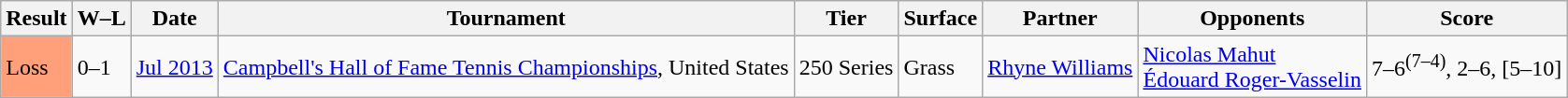<table class="sortable wikitable">
<tr>
<th>Result</th>
<th class="unsortable">W–L</th>
<th>Date</th>
<th>Tournament</th>
<th>Tier</th>
<th>Surface</th>
<th>Partner</th>
<th>Opponents</th>
<th class="unsortable">Score</th>
</tr>
<tr>
<td style="background:#ffa07a;">Loss</td>
<td>0–1</td>
<td><a href='#'>Jul 2013</a></td>
<td><a href='#'>Campbell's Hall of Fame Tennis Championships</a>, United States</td>
<td>250 Series</td>
<td>Grass</td>
<td> <a href='#'>Rhyne Williams</a></td>
<td> <a href='#'>Nicolas Mahut</a><br> <a href='#'>Édouard Roger-Vasselin</a></td>
<td>7–6<sup>(7–4)</sup>, 2–6, [5–10]</td>
</tr>
</table>
